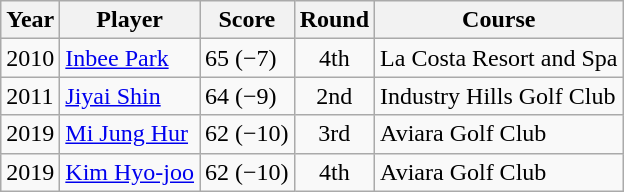<table class="wikitable">
<tr>
<th>Year</th>
<th>Player</th>
<th>Score</th>
<th>Round</th>
<th>Course</th>
</tr>
<tr>
<td>2010</td>
<td><a href='#'>Inbee Park</a></td>
<td>65 (−7)</td>
<td align=center>4th</td>
<td>La Costa Resort and Spa</td>
</tr>
<tr>
<td>2011</td>
<td><a href='#'>Jiyai Shin</a></td>
<td>64 (−9)</td>
<td align=center>2nd</td>
<td>Industry Hills Golf Club</td>
</tr>
<tr>
<td>2019</td>
<td><a href='#'>Mi Jung Hur</a></td>
<td>62 (−10)</td>
<td align=center>3rd</td>
<td>Aviara Golf Club</td>
</tr>
<tr>
<td>2019</td>
<td><a href='#'>Kim Hyo-joo</a></td>
<td>62 (−10)</td>
<td align=center>4th</td>
<td>Aviara Golf Club</td>
</tr>
</table>
